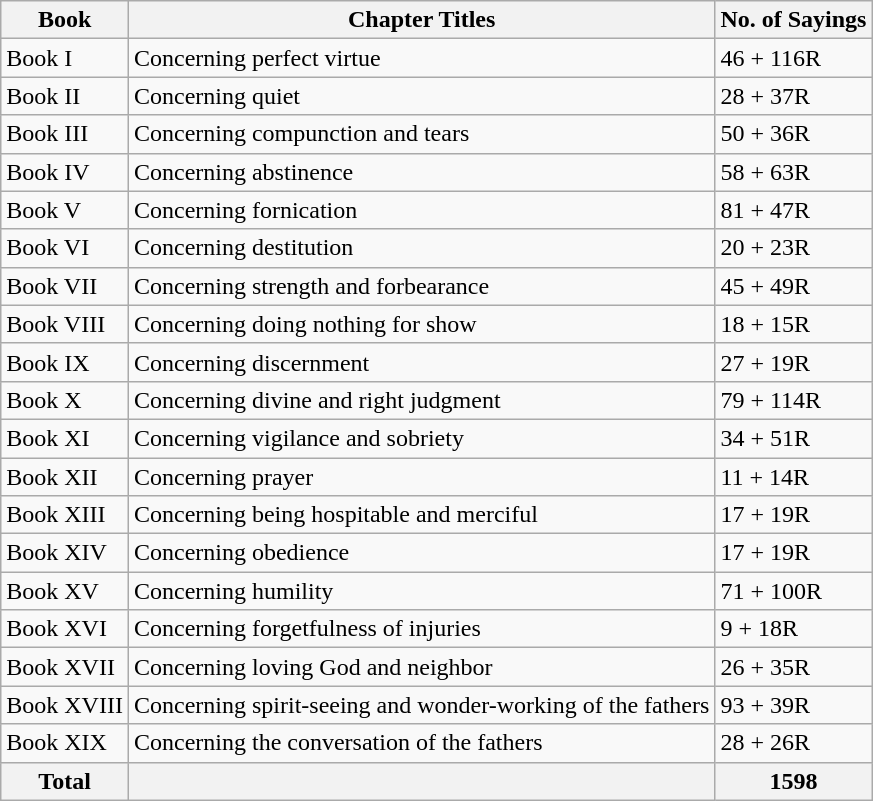<table class="wikitable">
<tr>
<th>Book</th>
<th>Chapter Titles</th>
<th>No. of Sayings</th>
</tr>
<tr>
<td>Book I</td>
<td>Concerning perfect virtue</td>
<td>46 + 116R</td>
</tr>
<tr>
<td>Book II</td>
<td>Concerning quiet</td>
<td>28 + 37R</td>
</tr>
<tr>
<td>Book III</td>
<td>Concerning compunction and tears</td>
<td>50 + 36R</td>
</tr>
<tr>
<td>Book IV</td>
<td>Concerning abstinence</td>
<td>58 + 63R</td>
</tr>
<tr>
<td>Book V</td>
<td>Concerning fornication</td>
<td>81 + 47R</td>
</tr>
<tr>
<td>Book VI</td>
<td>Concerning destitution</td>
<td>20 + 23R</td>
</tr>
<tr>
<td>Book VII</td>
<td>Concerning strength and forbearance</td>
<td>45 + 49R</td>
</tr>
<tr>
<td>Book VIII</td>
<td>Concerning doing nothing for show</td>
<td>18 + 15R</td>
</tr>
<tr>
<td>Book IX</td>
<td>Concerning discernment</td>
<td>27 + 19R</td>
</tr>
<tr>
<td>Book X</td>
<td>Concerning divine and right judgment</td>
<td>79 + 114R</td>
</tr>
<tr>
<td>Book XI</td>
<td>Concerning vigilance and sobriety</td>
<td>34 + 51R</td>
</tr>
<tr>
<td>Book XII</td>
<td>Concerning prayer</td>
<td>11 + 14R</td>
</tr>
<tr>
<td>Book XIII</td>
<td>Concerning being hospitable and merciful</td>
<td>17 + 19R</td>
</tr>
<tr>
<td>Book XIV</td>
<td>Concerning obedience</td>
<td>17 + 19R</td>
</tr>
<tr>
<td>Book XV</td>
<td>Concerning humility</td>
<td>71 + 100R</td>
</tr>
<tr>
<td>Book XVI</td>
<td>Concerning forgetfulness of injuries</td>
<td>9 + 18R</td>
</tr>
<tr>
<td>Book XVII</td>
<td>Concerning loving God and neighbor</td>
<td>26 + 35R</td>
</tr>
<tr>
<td>Book XVIII</td>
<td>Concerning spirit-seeing and wonder-working of the fathers</td>
<td>93 + 39R</td>
</tr>
<tr>
<td>Book XIX</td>
<td>Concerning the conversation of the fathers</td>
<td>28 + 26R</td>
</tr>
<tr>
<th>Total</th>
<th></th>
<th>1598</th>
</tr>
</table>
